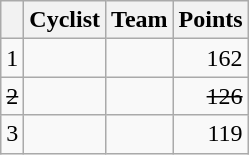<table class="wikitable">
<tr>
<th></th>
<th>Cyclist</th>
<th>Team</th>
<th>Points</th>
</tr>
<tr>
<td>1</td>
<td> </td>
<td></td>
<td align="right">162</td>
</tr>
<tr>
<td><s>2</s></td>
<td><s></s></td>
<td><s></s></td>
<td align="right"><s>126</s></td>
</tr>
<tr>
<td>3</td>
<td></td>
<td></td>
<td align="right">119</td>
</tr>
</table>
